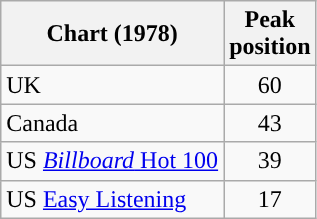<table class="wikitable sortable">
<tr>
<th align="left">Chart (1978)</th>
<th align="left">Peak<br>position</th>
</tr>
<tr>
<td align="left">UK </td>
<td style="text-align:center;">60</td>
</tr>
<tr>
<td align="left">Canada </td>
<td style="text-align:center;">43</td>
</tr>
<tr>
<td align="left">US <a href='#'><em>Billboard</em> Hot 100</a></td>
<td style="text-align:center;">39</td>
</tr>
<tr>
<td align="left">US <a href='#'>Easy Listening</a></td>
<td style="text-align:center;">17</td>
</tr>
</table>
